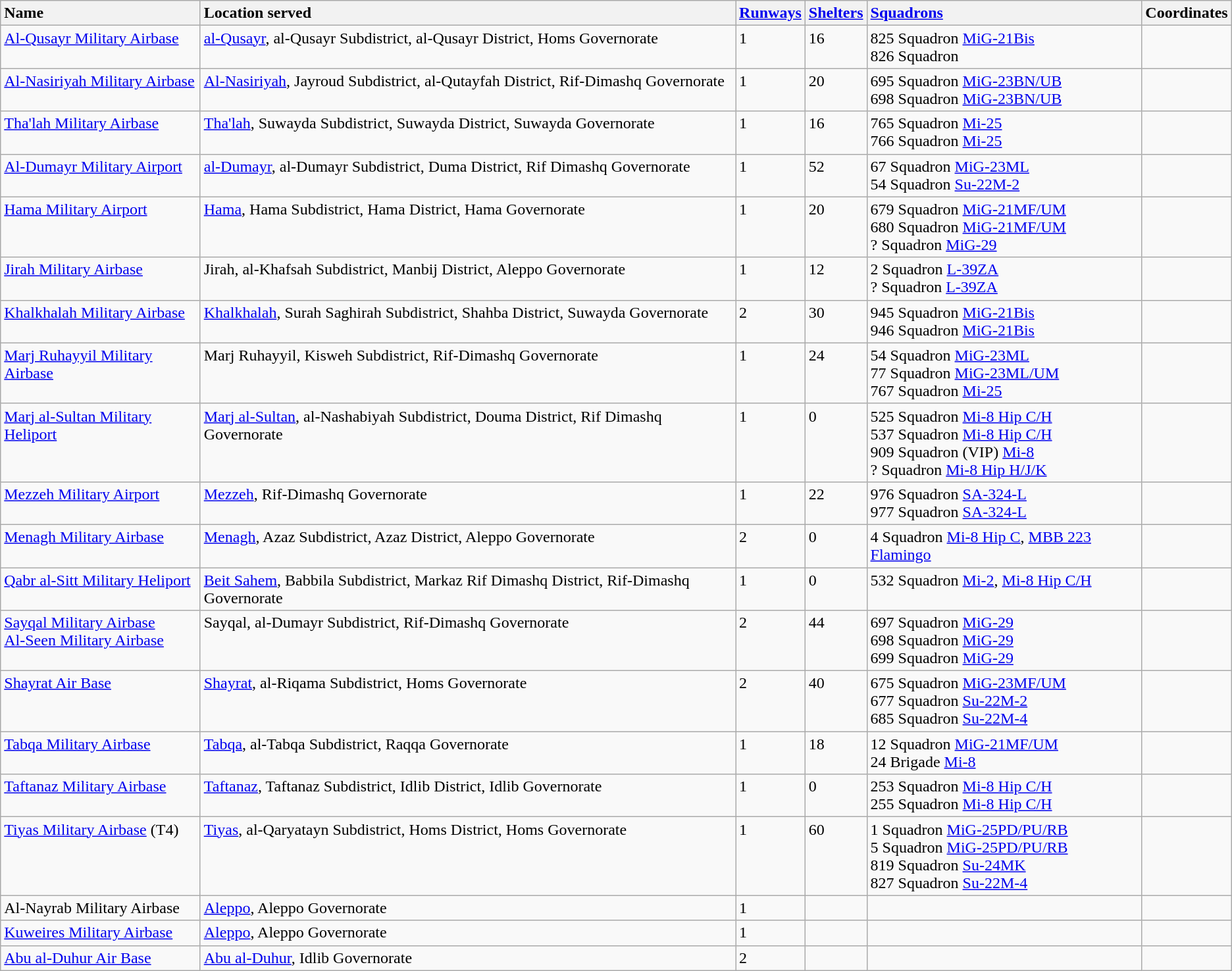<table class="wikitable sortable">
<tr valign="baseline">
<th style="text-align:left;">Name</th>
<th style="text-align:left;">Location served</th>
<th style="text-align:left;"><a href='#'>Runways</a></th>
<th style="text-align:left;"><a href='#'>Shelters</a></th>
<th style="text-align:left;"><a href='#'>Squadrons</a></th>
<th style="text-align:left;">Coordinates</th>
</tr>
<tr valign="top">
<td><a href='#'>Al-Qusayr Military Airbase</a></td>
<td><a href='#'>al-Qusayr</a>, al-Qusayr Subdistrict, al-Qusayr District, Homs Governorate</td>
<td>1</td>
<td>16</td>
<td>825 Squadron <a href='#'>MiG-21Bis</a><br>826 Squadron</td>
<td></td>
</tr>
<tr valign="top">
<td><a href='#'>Al-Nasiriyah Military Airbase</a></td>
<td><a href='#'>Al-Nasiriyah</a>, Jayroud Subdistrict, al-Qutayfah District, Rif-Dimashq Governorate</td>
<td>1</td>
<td>20</td>
<td>695 Squadron <a href='#'>MiG-23BN/UB</a><br>698 Squadron <a href='#'>MiG-23BN/UB</a></td>
<td></td>
</tr>
<tr valign="top">
<td><a href='#'>Tha'lah Military Airbase</a><br></td>
<td><a href='#'>Tha'lah</a>, Suwayda Subdistrict, Suwayda District, Suwayda Governorate</td>
<td>1</td>
<td>16</td>
<td>765 Squadron <a href='#'>Mi-25</a><br>766 Squadron <a href='#'>Mi-25</a></td>
<td></td>
</tr>
<tr valign="top">
<td><a href='#'>Al-Dumayr Military Airport</a></td>
<td><a href='#'>al-Dumayr</a>, al-Dumayr Subdistrict, Duma District, Rif Dimashq Governorate</td>
<td>1</td>
<td>52</td>
<td>67 Squadron <a href='#'>MiG-23ML</a><br>54 Squadron <a href='#'>Su-22M-2</a></td>
<td></td>
</tr>
<tr valign="top">
<td><a href='#'>Hama Military Airport</a><br></td>
<td><a href='#'>Hama</a>, Hama Subdistrict, Hama District, Hama Governorate</td>
<td>1</td>
<td>20</td>
<td>679 Squadron <a href='#'>MiG-21MF/UM</a><br>680 Squadron <a href='#'>MiG-21MF/UM</a><br>? Squadron <a href='#'>MiG-29</a></td>
<td></td>
</tr>
<tr valign="top">
<td><a href='#'>Jirah Military Airbase</a><br></td>
<td>Jirah, al-Khafsah Subdistrict, Manbij District, Aleppo Governorate</td>
<td>1</td>
<td>12</td>
<td>2 Squadron <a href='#'>L-39ZA</a><br>? Squadron <a href='#'>L-39ZA</a></td>
<td></td>
</tr>
<tr valign="top">
<td><a href='#'>Khalkhalah Military Airbase</a></td>
<td><a href='#'>Khalkhalah</a>, Surah Saghirah Subdistrict, Shahba District, Suwayda Governorate</td>
<td>2</td>
<td>30</td>
<td>945 Squadron <a href='#'>MiG-21Bis</a><br>946 Squadron <a href='#'>MiG-21Bis</a></td>
<td></td>
</tr>
<tr valign="top">
<td><a href='#'>Marj Ruhayyil Military Airbase</a></td>
<td>Marj Ruhayyil, Kisweh Subdistrict, Rif-Dimashq Governorate</td>
<td>1</td>
<td>24</td>
<td>54 Squadron <a href='#'>MiG-23ML</a><br>77 Squadron <a href='#'>MiG-23ML/UM</a><br>767 Squadron <a href='#'>Mi-25</a></td>
<td></td>
</tr>
<tr valign="top">
<td><a href='#'>Marj al-Sultan Military Heliport</a></td>
<td><a href='#'>Marj al-Sultan</a>, al-Nashabiyah Subdistrict, Douma District, Rif Dimashq Governorate</td>
<td>1</td>
<td>0</td>
<td>525 Squadron <a href='#'>Mi-8 Hip C/H</a><br>537 Squadron <a href='#'>Mi-8 Hip C/H</a><br>909 Squadron (VIP) <a href='#'>Mi-8</a><br>? Squadron <a href='#'>Mi-8 Hip H/J/K</a></td>
<td><br></td>
</tr>
<tr valign="top">
<td><a href='#'>Mezzeh Military Airport</a><br></td>
<td><a href='#'>Mezzeh</a>, Rif-Dimashq Governorate</td>
<td>1</td>
<td>22</td>
<td>976 Squadron <a href='#'>SA-324-L</a><br>977 Squadron <a href='#'>SA-324-L</a></td>
<td></td>
</tr>
<tr valign="top">
<td><a href='#'>Menagh Military Airbase</a><br></td>
<td><a href='#'>Menagh</a>, Azaz Subdistrict, Azaz District, Aleppo Governorate</td>
<td>2</td>
<td>0</td>
<td>4 Squadron <a href='#'>Mi-8 Hip C</a>, <a href='#'>MBB 223 Flamingo</a></td>
<td></td>
</tr>
<tr valign="top">
<td><a href='#'>Qabr al-Sitt Military Heliport</a><br></td>
<td><a href='#'>Beit Sahem</a>, Babbila Subdistrict, Markaz Rif Dimashq District, Rif-Dimashq Governorate</td>
<td>1</td>
<td>0</td>
<td>532 Squadron <a href='#'>Mi-2</a>, <a href='#'>Mi-8 Hip C/H</a></td>
<td></td>
</tr>
<tr valign="top">
<td><a href='#'>Sayqal Military Airbase</a><br><a href='#'>Al-Seen Military Airbase</a></td>
<td>Sayqal, al-Dumayr Subdistrict, Rif-Dimashq Governorate</td>
<td>2</td>
<td>44</td>
<td>697 Squadron <a href='#'>MiG-29</a><br>698 Squadron <a href='#'>MiG-29</a><br>699 Squadron <a href='#'>MiG-29</a></td>
<td></td>
</tr>
<tr valign="top">
<td><a href='#'>Shayrat Air Base</a></td>
<td><a href='#'>Shayrat</a>, al-Riqama Subdistrict, Homs Governorate</td>
<td>2</td>
<td>40</td>
<td>675 Squadron <a href='#'>MiG-23MF/UM</a><br>677 Squadron <a href='#'>Su-22M-2</a><br>685 Squadron <a href='#'>Su-22M-4</a></td>
<td></td>
</tr>
<tr valign="top">
<td><a href='#'>Tabqa Military Airbase</a></td>
<td><a href='#'>Tabqa</a>, al-Tabqa Subdistrict, Raqqa Governorate</td>
<td>1</td>
<td>18</td>
<td>12 Squadron <a href='#'>MiG-21MF/UM</a><br>24 Brigade <a href='#'>Mi-8</a></td>
<td></td>
</tr>
<tr valign="top">
<td><a href='#'>Taftanaz Military Airbase</a><br></td>
<td><a href='#'>Taftanaz</a>, Taftanaz Subdistrict, Idlib District, Idlib Governorate</td>
<td>1</td>
<td>0</td>
<td>253 Squadron <a href='#'>Mi-8 Hip C/H</a><br>255 Squadron <a href='#'>Mi-8 Hip C/H</a></td>
<td></td>
</tr>
<tr valign="top">
<td><a href='#'>Tiyas Military Airbase</a> (T4)</td>
<td><a href='#'>Tiyas</a>, al-Qaryatayn Subdistrict, Homs District, Homs Governorate</td>
<td>1</td>
<td>60</td>
<td>1 Squadron <a href='#'>MiG-25PD/PU/RB</a><br>5 Squadron <a href='#'>MiG-25PD/PU/RB</a><br>819 Squadron <a href='#'>Su-24MK</a><br>827 Squadron <a href='#'>Su-22M-4</a></td>
<td></td>
</tr>
<tr>
<td>Al-Nayrab Military Airbase</td>
<td><a href='#'>Aleppo</a>, Aleppo Governorate</td>
<td>1</td>
<td></td>
<td></td>
<td></td>
</tr>
<tr>
<td><a href='#'>Kuweires Military Airbase</a></td>
<td><a href='#'>Aleppo</a>, Aleppo Governorate</td>
<td>1</td>
<td></td>
<td></td>
<td></td>
</tr>
<tr>
<td><a href='#'>Abu al-Duhur Air Base</a></td>
<td><a href='#'>Abu al-Duhur</a>, Idlib Governorate</td>
<td>2</td>
<td></td>
<td></td>
<td></td>
</tr>
</table>
